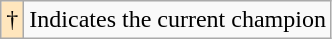<table class="wikitable">
<tr>
<td style="background-color:#FFE6BD">†</td>
<td>Indicates the current champion</td>
</tr>
</table>
